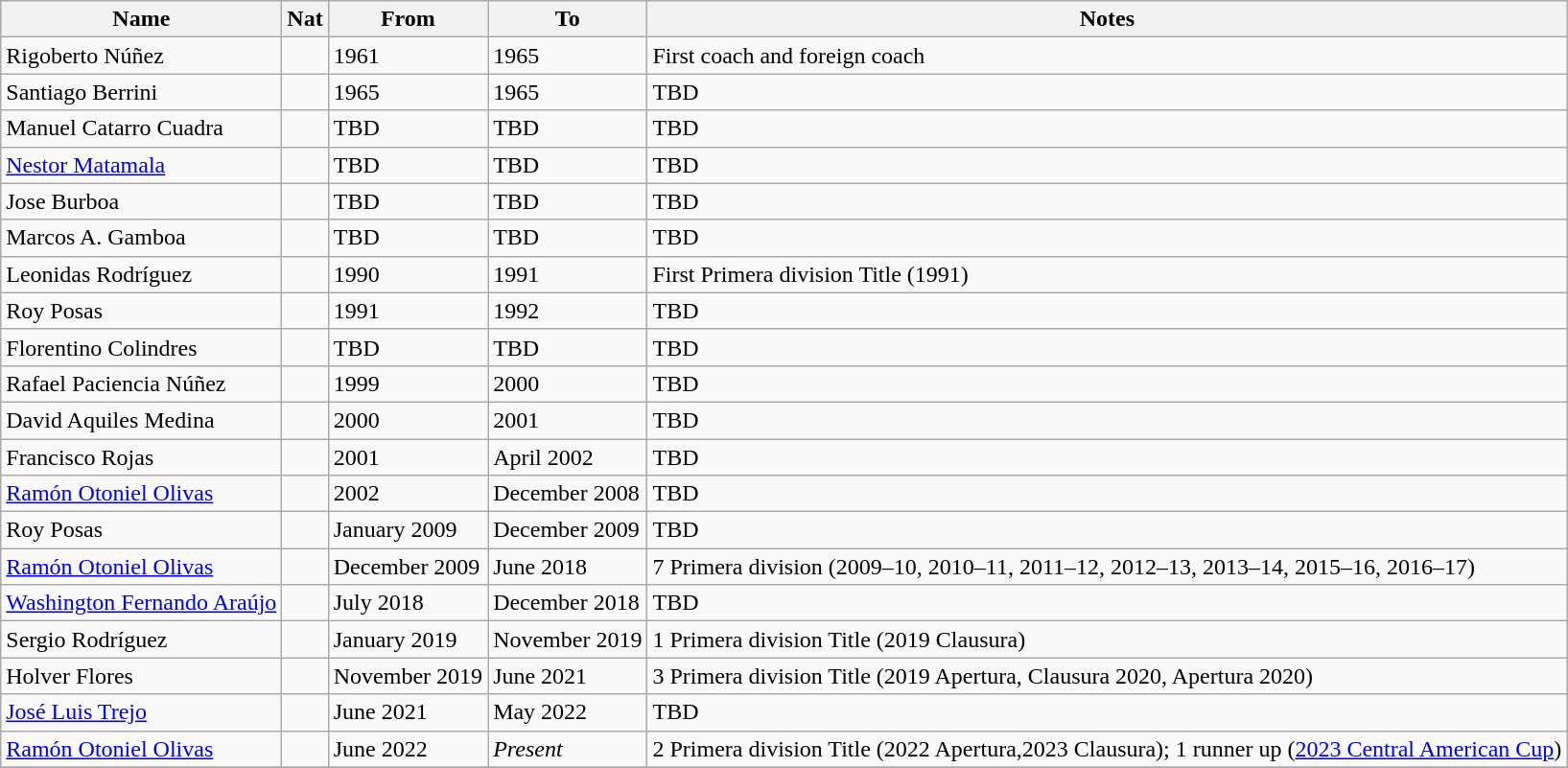<table class="wikitable sortable">
<tr>
<th>Name</th>
<th>Nat</th>
<th>From</th>
<th>To</th>
<th>Notes</th>
</tr>
<tr>
<td align=left>Rigoberto Núñez</td>
<td></td>
<td align=left>1961</td>
<td align=left>1965</td>
<td align=left>First coach and foreign coach</td>
</tr>
<tr>
<td align=left>Santiago Berrini</td>
<td></td>
<td align=left>1965</td>
<td align=left>1965</td>
<td align=left>TBD</td>
</tr>
<tr>
<td align=left>Manuel Catarro Cuadra</td>
<td></td>
<td align=left>TBD</td>
<td align=left>TBD</td>
<td align=left>TBD</td>
</tr>
<tr>
<td align=left><a href='#'>Nestor Matamala</a></td>
<td></td>
<td align=left>TBD</td>
<td align=left>TBD</td>
<td align=left>TBD</td>
</tr>
<tr>
<td align=left>Jose Burboa</td>
<td></td>
<td align=left>TBD</td>
<td align=left>TBD</td>
<td align=left>TBD</td>
</tr>
<tr>
<td align=left>Marcos A. Gamboa</td>
<td></td>
<td align=left>TBD</td>
<td align=left>TBD</td>
<td align=left>TBD</td>
</tr>
<tr>
<td align=left>Leonidas Rodríguez</td>
<td></td>
<td align=left>1990</td>
<td align=left>1991</td>
<td align=left>First Primera division Title (1991)</td>
</tr>
<tr>
<td align=left>Roy Posas</td>
<td></td>
<td align=left>1991</td>
<td align=left>1992</td>
<td align=left>TBD</td>
</tr>
<tr>
<td align=left>Florentino Colindres</td>
<td></td>
<td align=left>TBD</td>
<td align=left>TBD</td>
<td align=left>TBD</td>
</tr>
<tr>
<td align=left>Rafael Paciencia Núñez</td>
<td></td>
<td align=left>1999</td>
<td align=left>2000</td>
<td align=left>TBD</td>
</tr>
<tr>
<td align=left>David Aquiles Medina</td>
<td></td>
<td align=left>2000</td>
<td align=left>2001</td>
<td align=left>TBD</td>
</tr>
<tr>
<td align=left>Francisco Rojas</td>
<td></td>
<td align=left>2001</td>
<td align=left>April 2002</td>
<td align=left>TBD</td>
</tr>
<tr>
<td align=left><a href='#'>Ramón Otoniel Olivas</a></td>
<td></td>
<td align=left>2002</td>
<td align=left>December 2008</td>
<td align=left>TBD</td>
</tr>
<tr>
<td align=left>Roy Posas</td>
<td></td>
<td align=left>January 2009</td>
<td align=left>December 2009</td>
<td align=left>TBD</td>
</tr>
<tr>
<td align=left><a href='#'>Ramón Otoniel Olivas</a></td>
<td></td>
<td align=left>December 2009</td>
<td align=left>June 2018</td>
<td align=left>7 Primera division (2009–10, 2010–11, 2011–12, 2012–13, 2013–14, 2015–16, 2016–17)</td>
</tr>
<tr>
<td align=left><a href='#'>Washington Fernando Araújo</a></td>
<td></td>
<td align=left>July 2018</td>
<td align=left>December 2018</td>
<td align=left>TBD</td>
</tr>
<tr>
<td align=left>Sergio Rodríguez</td>
<td></td>
<td align=left>January 2019</td>
<td align=left>November 2019</td>
<td align=left>1 Primera division Title (2019 Clausura)</td>
</tr>
<tr>
<td align=left>Holver Flores</td>
<td></td>
<td align=left>November 2019</td>
<td align=left>June 2021</td>
<td align=left>3 Primera division Title (2019 Apertura, Clausura 2020, Apertura 2020)</td>
</tr>
<tr>
<td align=left><a href='#'>José Luis Trejo</a></td>
<td></td>
<td align=left>June 2021</td>
<td align=left>May 2022</td>
<td align=left>TBD</td>
</tr>
<tr>
<td align=left><a href='#'>Ramón Otoniel Olivas</a></td>
<td></td>
<td align=left>June 2022</td>
<td align=left><em>Present</em></td>
<td align=left>2 Primera division Title (2022 Apertura,2023 Clausura); 1 runner up (<a href='#'>2023 Central American Cup</a>)</td>
</tr>
<tr>
</tr>
</table>
